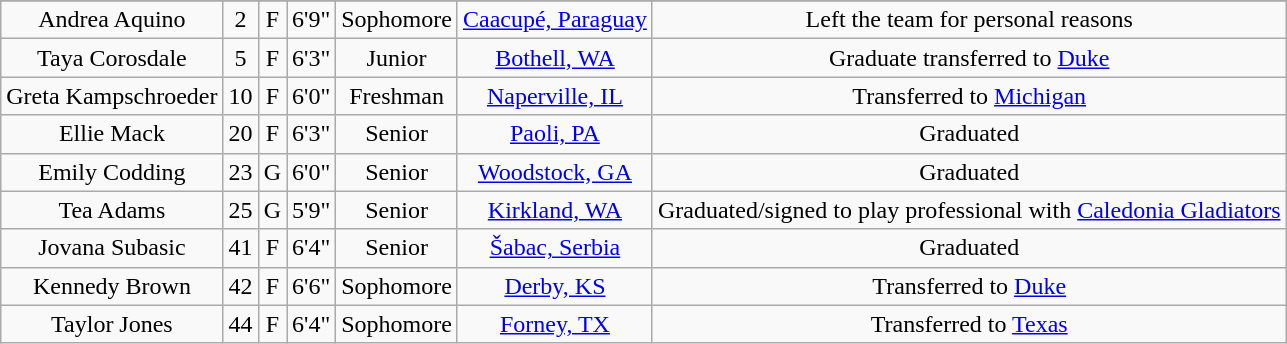<table class="wikitable sortable" style="text-align: center">
<tr align=center>
</tr>
<tr>
<td>Andrea Aquino</td>
<td>2</td>
<td>F</td>
<td>6'9"</td>
<td> Sophomore</td>
<td><a href='#'>Caacupé, Paraguay</a></td>
<td>Left the team for personal reasons</td>
</tr>
<tr>
<td>Taya Corosdale</td>
<td>5</td>
<td>F</td>
<td>6'3"</td>
<td> Junior</td>
<td><a href='#'>Bothell, WA</a></td>
<td>Graduate transferred to <a href='#'>Duke</a></td>
</tr>
<tr>
<td>Greta Kampschroeder</td>
<td>10</td>
<td>F</td>
<td>6'0"</td>
<td>Freshman</td>
<td><a href='#'>Naperville, IL</a></td>
<td>Transferred to <a href='#'>Michigan</a></td>
</tr>
<tr>
<td>Ellie Mack</td>
<td>20</td>
<td>F</td>
<td>6'3"</td>
<td> Senior</td>
<td><a href='#'>Paoli, PA</a></td>
<td>Graduated</td>
</tr>
<tr>
<td>Emily Codding</td>
<td>23</td>
<td>G</td>
<td>6'0"</td>
<td> Senior</td>
<td><a href='#'>Woodstock, GA</a></td>
<td>Graduated</td>
</tr>
<tr>
<td>Tea Adams</td>
<td>25</td>
<td>G</td>
<td>5'9"</td>
<td> Senior</td>
<td><a href='#'>Kirkland, WA</a></td>
<td>Graduated/signed to play professional with <a href='#'>Caledonia Gladiators</a></td>
</tr>
<tr>
<td>Jovana Subasic</td>
<td>41</td>
<td>F</td>
<td>6'4"</td>
<td> Senior</td>
<td><a href='#'>Šabac, Serbia</a></td>
<td>Graduated</td>
</tr>
<tr>
<td>Kennedy Brown</td>
<td>42</td>
<td>F</td>
<td>6'6"</td>
<td>Sophomore</td>
<td><a href='#'>Derby, KS</a></td>
<td>Transferred to <a href='#'>Duke</a></td>
</tr>
<tr>
<td>Taylor Jones</td>
<td>44</td>
<td>F</td>
<td>6'4"</td>
<td>Sophomore</td>
<td><a href='#'>Forney, TX</a></td>
<td>Transferred to <a href='#'>Texas</a></td>
</tr>
</table>
